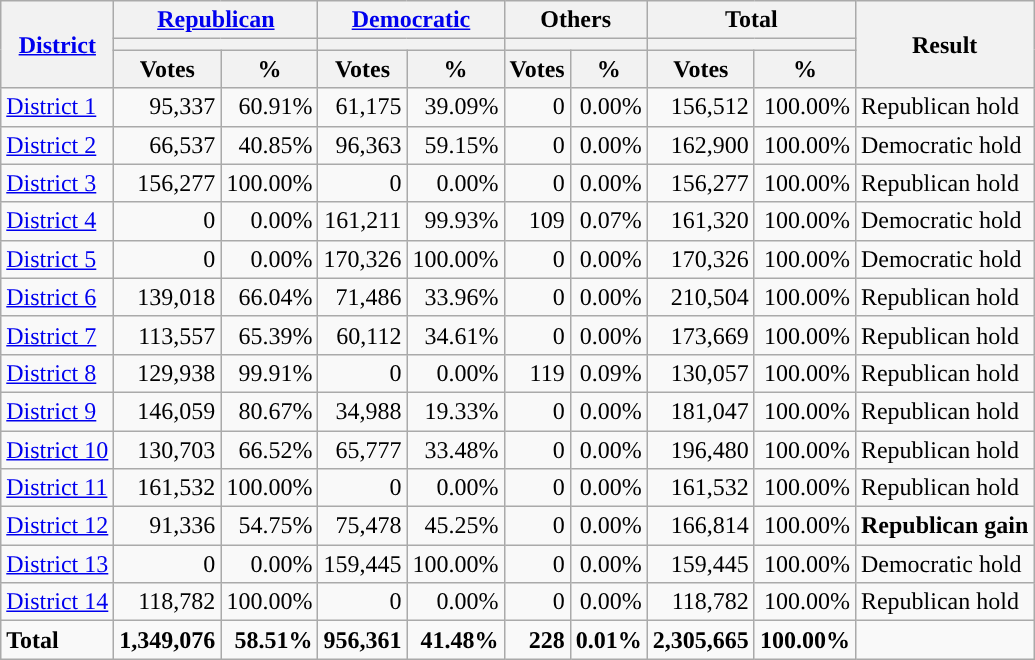<table class="wikitable plainrowheaders sortable" style="font-size:100%; text-align:right;">
<tr>
<th scope=col rowspan=3><a href='#'>District</a></th>
<th scope=col colspan=2><a href='#'>Republican</a></th>
<th scope=col colspan=2><a href='#'>Democratic</a></th>
<th scope=col colspan=2>Others</th>
<th scope=col colspan=2>Total</th>
<th scope=col rowspan=3>Result</th>
</tr>
<tr>
<th scope=col colspan=2 style="background:"></th>
<th scope=col colspan=2 style="background:"></th>
<th scope=col colspan=2></th>
<th scope=col colspan=2></th>
</tr>
<tr>
<th scope=col data-sort-type="number">Votes</th>
<th scope=col data-sort-type="number">%</th>
<th scope=col data-sort-type="number">Votes</th>
<th scope=col data-sort-type="number">%</th>
<th scope=col data-sort-type="number">Votes</th>
<th scope=col data-sort-type="number">%</th>
<th scope=col data-sort-type="number">Votes</th>
<th scope=col data-sort-type="number">%</th>
</tr>
<tr>
<td align=left><a href='#'>District 1</a></td>
<td>95,337</td>
<td>60.91%</td>
<td>61,175</td>
<td>39.09%</td>
<td>0</td>
<td>0.00%</td>
<td>156,512</td>
<td>100.00%</td>
<td align=left>Republican hold</td>
</tr>
<tr>
<td align=left><a href='#'>District 2</a></td>
<td>66,537</td>
<td>40.85%</td>
<td>96,363</td>
<td>59.15%</td>
<td>0</td>
<td>0.00%</td>
<td>162,900</td>
<td>100.00%</td>
<td align=left>Democratic hold</td>
</tr>
<tr>
<td align=left><a href='#'>District 3</a></td>
<td>156,277</td>
<td>100.00%</td>
<td>0</td>
<td>0.00%</td>
<td>0</td>
<td>0.00%</td>
<td>156,277</td>
<td>100.00%</td>
<td align=left>Republican hold</td>
</tr>
<tr>
<td align=left><a href='#'>District 4</a></td>
<td>0</td>
<td>0.00%</td>
<td>161,211</td>
<td>99.93%</td>
<td>109</td>
<td>0.07%</td>
<td>161,320</td>
<td>100.00%</td>
<td align=left>Democratic hold</td>
</tr>
<tr>
<td align=left><a href='#'>District 5</a></td>
<td>0</td>
<td>0.00%</td>
<td>170,326</td>
<td>100.00%</td>
<td>0</td>
<td>0.00%</td>
<td>170,326</td>
<td>100.00%</td>
<td align=left>Democratic hold</td>
</tr>
<tr>
<td align=left><a href='#'>District 6</a></td>
<td>139,018</td>
<td>66.04%</td>
<td>71,486</td>
<td>33.96%</td>
<td>0</td>
<td>0.00%</td>
<td>210,504</td>
<td>100.00%</td>
<td align=left>Republican hold</td>
</tr>
<tr>
<td align=left><a href='#'>District 7</a></td>
<td>113,557</td>
<td>65.39%</td>
<td>60,112</td>
<td>34.61%</td>
<td>0</td>
<td>0.00%</td>
<td>173,669</td>
<td>100.00%</td>
<td align=left>Republican hold</td>
</tr>
<tr>
<td align=left><a href='#'>District 8</a></td>
<td>129,938</td>
<td>99.91%</td>
<td>0</td>
<td>0.00%</td>
<td>119</td>
<td>0.09%</td>
<td>130,057</td>
<td>100.00%</td>
<td align=left>Republican hold</td>
</tr>
<tr>
<td align=left><a href='#'>District 9</a></td>
<td>146,059</td>
<td>80.67%</td>
<td>34,988</td>
<td>19.33%</td>
<td>0</td>
<td>0.00%</td>
<td>181,047</td>
<td>100.00%</td>
<td align=left>Republican hold</td>
</tr>
<tr>
<td align=left><a href='#'>District 10</a></td>
<td>130,703</td>
<td>66.52%</td>
<td>65,777</td>
<td>33.48%</td>
<td>0</td>
<td>0.00%</td>
<td>196,480</td>
<td>100.00%</td>
<td align=left>Republican hold</td>
</tr>
<tr>
<td align=left><a href='#'>District 11</a></td>
<td>161,532</td>
<td>100.00%</td>
<td>0</td>
<td>0.00%</td>
<td>0</td>
<td>0.00%</td>
<td>161,532</td>
<td>100.00%</td>
<td align=left>Republican hold</td>
</tr>
<tr>
<td align=left><a href='#'>District 12</a></td>
<td>91,336</td>
<td>54.75%</td>
<td>75,478</td>
<td>45.25%</td>
<td>0</td>
<td>0.00%</td>
<td>166,814</td>
<td>100.00%</td>
<td align=left><strong>Republican gain</strong></td>
</tr>
<tr>
<td align=left><a href='#'>District 13</a></td>
<td>0</td>
<td>0.00%</td>
<td>159,445</td>
<td>100.00%</td>
<td>0</td>
<td>0.00%</td>
<td>159,445</td>
<td>100.00%</td>
<td align=left>Democratic hold</td>
</tr>
<tr>
<td align=left><a href='#'>District 14</a></td>
<td>118,782</td>
<td>100.00%</td>
<td>0</td>
<td>0.00%</td>
<td>0</td>
<td>0.00%</td>
<td>118,782</td>
<td>100.00%</td>
<td align=left>Republican hold</td>
</tr>
<tr class="sortbottom" style="font-weight:bold">
<td align=left>Total</td>
<td>1,349,076</td>
<td>58.51%</td>
<td>956,361</td>
<td>41.48%</td>
<td>228</td>
<td>0.01%</td>
<td>2,305,665</td>
<td>100.00%</td>
<td></td>
</tr>
</table>
